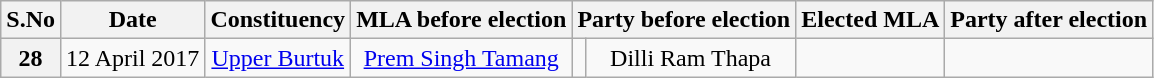<table class="wikitable sortable" style="text-align:center;">
<tr>
<th>S.No</th>
<th>Date</th>
<th>Constituency</th>
<th>MLA before election</th>
<th colspan="2">Party before election</th>
<th>Elected MLA</th>
<th colspan="2">Party after election</th>
</tr>
<tr>
<th>28</th>
<td>12 April 2017</td>
<td><a href='#'>Upper Burtuk</a></td>
<td><a href='#'>Prem Singh Tamang</a></td>
<td></td>
<td>Dilli Ram Thapa</td>
<td></td>
</tr>
</table>
